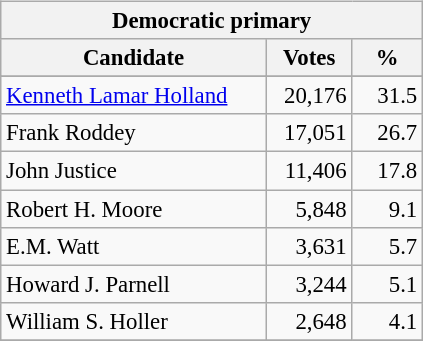<table class="wikitable" align="left" style="margin: 1em 1em 1em 0; font-size: 95%;">
<tr>
<th colspan="3">Democratic primary</th>
</tr>
<tr>
<th colspan="1" style="width: 170px">Candidate</th>
<th style="width: 50px">Votes</th>
<th style="width: 40px">%</th>
</tr>
<tr>
</tr>
<tr>
<td><a href='#'>Kenneth Lamar Holland</a></td>
<td align="right">20,176</td>
<td align="right">31.5</td>
</tr>
<tr>
<td>Frank Roddey</td>
<td align="right">17,051</td>
<td align="right">26.7</td>
</tr>
<tr>
<td>John Justice</td>
<td align="right">11,406</td>
<td align="right">17.8</td>
</tr>
<tr>
<td>Robert H. Moore</td>
<td align="right">5,848</td>
<td align="right">9.1</td>
</tr>
<tr>
<td>E.M. Watt</td>
<td align="right">3,631</td>
<td align="right">5.7</td>
</tr>
<tr>
<td>Howard J. Parnell</td>
<td align="right">3,244</td>
<td align="right">5.1</td>
</tr>
<tr>
<td>William S. Holler</td>
<td align="right">2,648</td>
<td align="right">4.1</td>
</tr>
<tr>
</tr>
</table>
